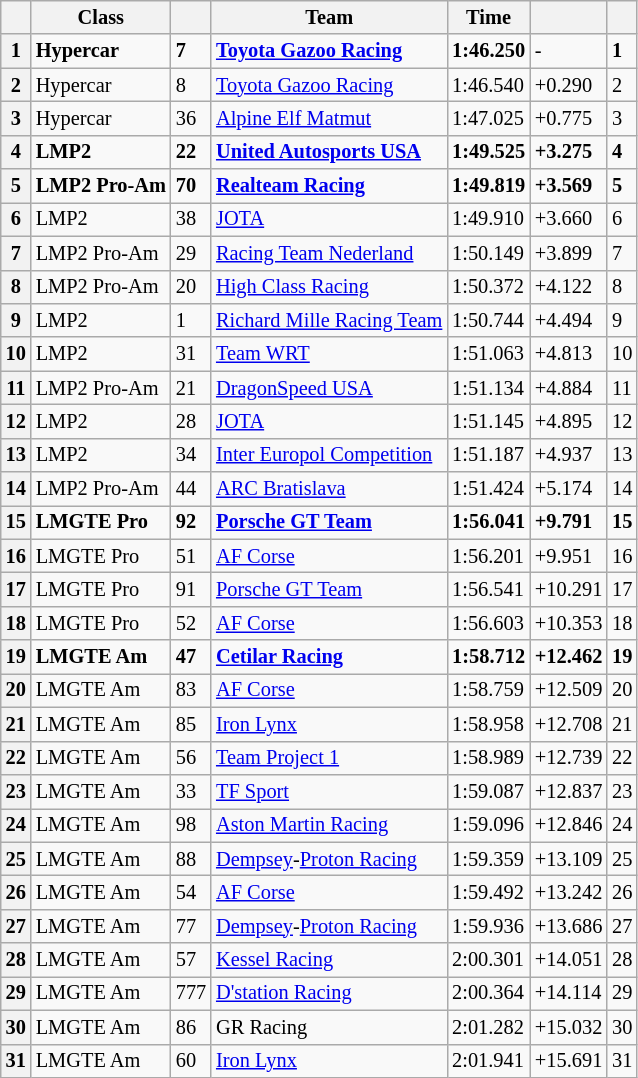<table class="wikitable" style="font-size: 85%;">
<tr>
<th></th>
<th>Class</th>
<th></th>
<th>Team</th>
<th>Time</th>
<th></th>
<th></th>
</tr>
<tr>
<th>1</th>
<td><strong>Hypercar</strong></td>
<td><strong>7</strong></td>
<td><strong> <a href='#'>Toyota Gazoo Racing</a></strong></td>
<td><strong>1:46.250</strong></td>
<td>-</td>
<td><strong>1</strong></td>
</tr>
<tr>
<th>2</th>
<td>Hypercar</td>
<td>8</td>
<td> <a href='#'>Toyota Gazoo Racing</a></td>
<td>1:46.540</td>
<td>+0.290</td>
<td>2</td>
</tr>
<tr>
<th>3</th>
<td>Hypercar</td>
<td>36</td>
<td> <a href='#'>Alpine Elf Matmut</a></td>
<td>1:47.025</td>
<td>+0.775</td>
<td>3</td>
</tr>
<tr>
<th>4</th>
<td><strong>LMP2</strong></td>
<td><strong>22</strong></td>
<td><strong> <a href='#'>United Autosports USA</a></strong></td>
<td><strong>1:49.525</strong></td>
<td><strong>+3.275</strong></td>
<td><strong>4</strong></td>
</tr>
<tr>
<th>5</th>
<td><strong>LMP2 Pro-Am</strong></td>
<td><strong>70</strong></td>
<td><strong> <a href='#'>Realteam Racing</a></strong></td>
<td><strong>1:49.819</strong></td>
<td><strong>+3.569</strong></td>
<td><strong>5</strong></td>
</tr>
<tr>
<th>6</th>
<td>LMP2</td>
<td>38</td>
<td> <a href='#'>JOTA</a></td>
<td>1:49.910</td>
<td>+3.660</td>
<td>6</td>
</tr>
<tr>
<th>7</th>
<td>LMP2 Pro-Am</td>
<td>29</td>
<td> <a href='#'>Racing Team Nederland</a></td>
<td>1:50.149</td>
<td>+3.899</td>
<td>7</td>
</tr>
<tr>
<th>8</th>
<td>LMP2 Pro-Am</td>
<td>20</td>
<td> <a href='#'>High Class Racing</a></td>
<td>1:50.372</td>
<td>+4.122</td>
<td>8</td>
</tr>
<tr>
<th>9</th>
<td>LMP2</td>
<td>1</td>
<td> <a href='#'>Richard Mille Racing Team</a></td>
<td>1:50.744</td>
<td>+4.494</td>
<td>9</td>
</tr>
<tr>
<th>10</th>
<td>LMP2</td>
<td>31</td>
<td> <a href='#'>Team WRT</a></td>
<td>1:51.063</td>
<td>+4.813</td>
<td>10</td>
</tr>
<tr>
<th>11</th>
<td>LMP2 Pro-Am</td>
<td>21</td>
<td> <a href='#'>DragonSpeed USA</a></td>
<td>1:51.134</td>
<td>+4.884</td>
<td>11</td>
</tr>
<tr>
<th>12</th>
<td>LMP2</td>
<td>28</td>
<td> <a href='#'>JOTA</a></td>
<td>1:51.145</td>
<td>+4.895</td>
<td>12</td>
</tr>
<tr>
<th>13</th>
<td>LMP2</td>
<td>34</td>
<td> <a href='#'>Inter Europol Competition</a></td>
<td>1:51.187</td>
<td>+4.937</td>
<td>13</td>
</tr>
<tr>
<th>14</th>
<td>LMP2 Pro-Am</td>
<td>44</td>
<td> <a href='#'>ARC Bratislava</a></td>
<td>1:51.424</td>
<td>+5.174</td>
<td>14</td>
</tr>
<tr>
<th>15</th>
<td><strong>LMGTE Pro</strong></td>
<td><strong>92</strong></td>
<td><strong> <a href='#'>Porsche GT Team</a></strong></td>
<td><strong>1:56.041</strong></td>
<td><strong>+9.791</strong></td>
<td><strong>15</strong></td>
</tr>
<tr>
<th>16</th>
<td>LMGTE Pro</td>
<td>51</td>
<td> <a href='#'>AF Corse</a></td>
<td>1:56.201</td>
<td>+9.951</td>
<td>16</td>
</tr>
<tr>
<th>17</th>
<td>LMGTE Pro</td>
<td>91</td>
<td> <a href='#'>Porsche GT Team</a></td>
<td>1:56.541</td>
<td>+10.291</td>
<td>17</td>
</tr>
<tr>
<th>18</th>
<td>LMGTE Pro</td>
<td>52</td>
<td> <a href='#'>AF Corse</a></td>
<td>1:56.603</td>
<td>+10.353</td>
<td>18</td>
</tr>
<tr>
<th>19</th>
<td><strong>LMGTE Am</strong></td>
<td><strong>47</strong></td>
<td><strong> <a href='#'>Cetilar Racing</a></strong></td>
<td><strong>1:58.712</strong></td>
<td><strong>+12.462</strong></td>
<td><strong>19</strong></td>
</tr>
<tr>
<th>20</th>
<td>LMGTE Am</td>
<td>83</td>
<td> <a href='#'>AF Corse</a></td>
<td>1:58.759</td>
<td>+12.509</td>
<td>20</td>
</tr>
<tr>
<th>21</th>
<td>LMGTE Am</td>
<td>85</td>
<td> <a href='#'>Iron Lynx</a></td>
<td>1:58.958</td>
<td>+12.708</td>
<td>21</td>
</tr>
<tr>
<th>22</th>
<td>LMGTE Am</td>
<td>56</td>
<td> <a href='#'>Team Project 1</a></td>
<td>1:58.989</td>
<td>+12.739</td>
<td>22</td>
</tr>
<tr>
<th>23</th>
<td>LMGTE Am</td>
<td>33</td>
<td> <a href='#'>TF Sport</a></td>
<td>1:59.087</td>
<td>+12.837</td>
<td>23</td>
</tr>
<tr>
<th>24</th>
<td>LMGTE Am</td>
<td>98</td>
<td> <a href='#'>Aston Martin Racing</a></td>
<td>1:59.096</td>
<td>+12.846</td>
<td>24</td>
</tr>
<tr>
<th>25</th>
<td>LMGTE Am</td>
<td>88</td>
<td> <a href='#'>Dempsey</a>-<a href='#'>Proton Racing</a></td>
<td>1:59.359</td>
<td>+13.109</td>
<td>25</td>
</tr>
<tr>
<th>26</th>
<td>LMGTE Am</td>
<td>54</td>
<td> <a href='#'>AF Corse</a></td>
<td>1:59.492</td>
<td>+13.242</td>
<td>26</td>
</tr>
<tr>
<th>27</th>
<td>LMGTE Am</td>
<td>77</td>
<td> <a href='#'>Dempsey</a>-<a href='#'>Proton Racing</a></td>
<td>1:59.936</td>
<td>+13.686</td>
<td>27</td>
</tr>
<tr>
<th>28</th>
<td>LMGTE Am</td>
<td>57</td>
<td> <a href='#'>Kessel Racing</a></td>
<td>2:00.301</td>
<td>+14.051</td>
<td>28</td>
</tr>
<tr>
<th>29</th>
<td>LMGTE Am</td>
<td>777</td>
<td> <a href='#'>D'station Racing</a></td>
<td>2:00.364</td>
<td>+14.114</td>
<td>29</td>
</tr>
<tr>
<th>30</th>
<td>LMGTE Am</td>
<td>86</td>
<td> GR Racing</td>
<td>2:01.282</td>
<td>+15.032</td>
<td>30</td>
</tr>
<tr>
<th>31</th>
<td>LMGTE Am</td>
<td>60</td>
<td> <a href='#'>Iron Lynx</a></td>
<td>2:01.941</td>
<td>+15.691</td>
<td>31</td>
</tr>
</table>
